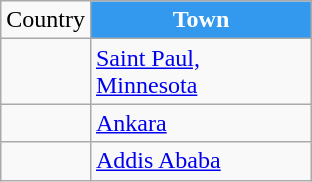<table class="wikitable" "text-align:left;font-size:100%;"|>
<tr>
<td height:17px; width:160px;">Country</td>
<th ! style="background:#39e; color:white; width:140px;">Town</th>
</tr>
<tr>
<td ! !></td>
<td ! !> <a href='#'>Saint Paul, Minnesota</a></td>
</tr>
<tr>
<td ! !></td>
<td ! !><a href='#'>Ankara</a></td>
</tr>
<tr>
<td ! !></td>
<td ! !> <a href='#'>Addis Ababa</a></td>
</tr>
</table>
